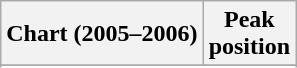<table class="wikitable plainrowheaders" style="text-align:center">
<tr>
<th scope="col">Chart (2005–2006)</th>
<th scope="col">Peak<br>position</th>
</tr>
<tr>
</tr>
<tr>
</tr>
</table>
